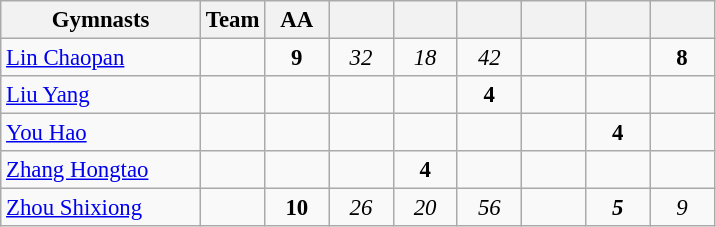<table class="wikitable sortable collapsible autocollapse plainrowheaders" style="text-align:center; font-size:95%;">
<tr>
<th width=28% class=unsortable>Gymnasts</th>
<th width=9% class=unsortable>Team</th>
<th width=9% class=unsortable>AA</th>
<th width=9% class=unsortable></th>
<th width=9% class=unsortable></th>
<th width=9% class=unsortable></th>
<th width=9% class=unsortable></th>
<th width=9% class=unsortable></th>
<th width=9% class=unsortable></th>
</tr>
<tr>
<td align=left><a href='#'>Lin Chaopan</a></td>
<td></td>
<td><strong>9</strong></td>
<td><em>32</em></td>
<td><em>18</em></td>
<td><em>42</em></td>
<td></td>
<td></td>
<td><strong>8</strong></td>
</tr>
<tr>
<td align=left><a href='#'>Liu Yang</a></td>
<td></td>
<td></td>
<td></td>
<td></td>
<td><strong>4</strong></td>
<td></td>
<td></td>
<td></td>
</tr>
<tr>
<td align=left><a href='#'>You Hao</a></td>
<td></td>
<td></td>
<td></td>
<td></td>
<td></td>
<td></td>
<td><strong>4</strong></td>
<td></td>
</tr>
<tr>
<td align=left><a href='#'>Zhang Hongtao</a></td>
<td></td>
<td></td>
<td></td>
<td><strong>4</strong></td>
<td></td>
<td></td>
<td></td>
<td></td>
</tr>
<tr>
<td align=left><a href='#'>Zhou Shixiong</a></td>
<td></td>
<td><strong>10</strong></td>
<td><em>26</em></td>
<td><em>20</em></td>
<td><em>56</em></td>
<td></td>
<td><strong><em>5</em></strong></td>
<td><em>9</em></td>
</tr>
</table>
